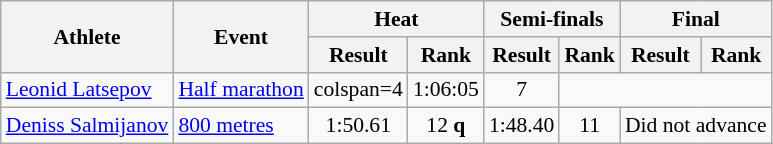<table class="wikitable" style="font-size:90%; text-align:center">
<tr>
<th rowspan="2">Athlete</th>
<th rowspan="2">Event</th>
<th colspan="2">Heat</th>
<th colspan="2">Semi-finals</th>
<th colspan="2">Final</th>
</tr>
<tr>
<th>Result</th>
<th>Rank</th>
<th>Result</th>
<th>Rank</th>
<th>Result</th>
<th>Rank</th>
</tr>
<tr>
<td align="left"><a href='#'>Leonid Latsepov</a></td>
<td align="left"><a href='#'>Half marathon</a></td>
<td>colspan=4 </td>
<td>1:06:05</td>
<td>7</td>
</tr>
<tr>
<td align="left"><a href='#'>Deniss Salmijanov</a></td>
<td align="left"><a href='#'>800 metres</a></td>
<td>1:50.61</td>
<td>12 <strong>q</strong></td>
<td>1:48.40</td>
<td>11</td>
<td colspan="2">Did not advance</td>
</tr>
</table>
